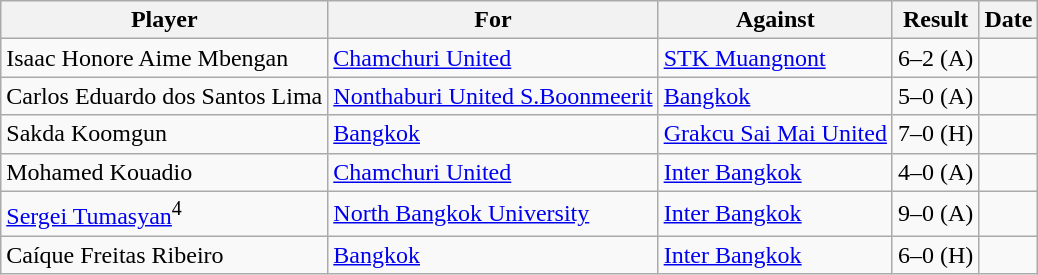<table class="wikitable">
<tr>
<th>Player</th>
<th>For</th>
<th>Against</th>
<th>Result</th>
<th>Date</th>
</tr>
<tr>
<td> Isaac Honore Aime Mbengan</td>
<td><a href='#'>Chamchuri United</a></td>
<td><a href='#'>STK Muangnont</a></td>
<td>6–2 (A)</td>
<td></td>
</tr>
<tr>
<td> Carlos Eduardo dos Santos Lima</td>
<td><a href='#'>Nonthaburi United S.Boonmeerit</a></td>
<td><a href='#'>Bangkok</a></td>
<td>5–0 (A)</td>
<td></td>
</tr>
<tr>
<td> Sakda Koomgun</td>
<td><a href='#'>Bangkok</a></td>
<td><a href='#'>Grakcu Sai Mai United</a></td>
<td>7–0 (H)</td>
<td></td>
</tr>
<tr>
<td> Mohamed Kouadio</td>
<td><a href='#'>Chamchuri United</a></td>
<td><a href='#'>Inter Bangkok</a></td>
<td>4–0 (A)</td>
<td></td>
</tr>
<tr>
<td> <a href='#'>Sergei Tumasyan</a><sup>4</sup></td>
<td><a href='#'>North Bangkok University</a></td>
<td><a href='#'>Inter Bangkok</a></td>
<td>9–0 (A)</td>
<td></td>
</tr>
<tr>
<td> Caíque Freitas Ribeiro</td>
<td><a href='#'>Bangkok</a></td>
<td><a href='#'>Inter Bangkok</a></td>
<td>6–0 (H)</td>
<td></td>
</tr>
</table>
